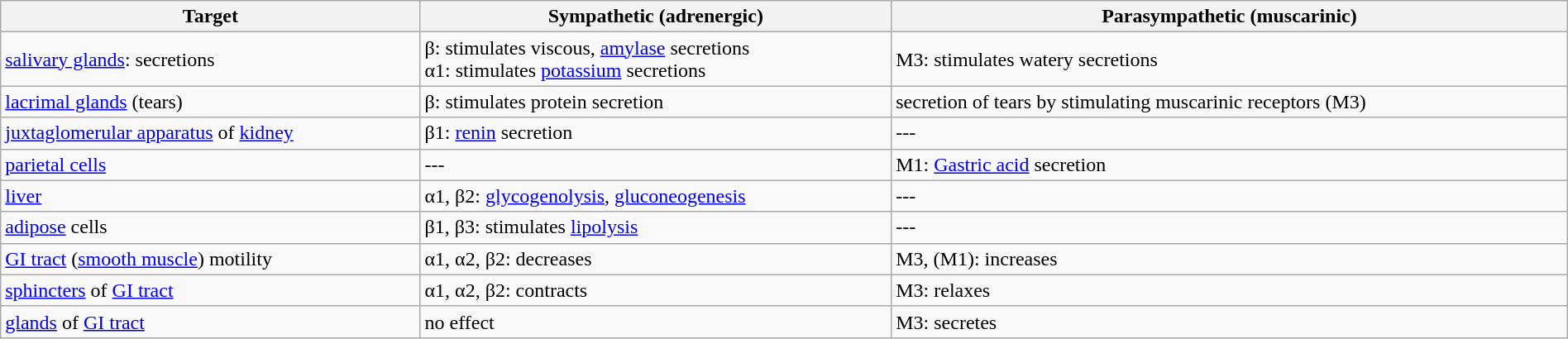<table class="wikitable" width=100%>
<tr>
<th>Target</th>
<th>Sympathetic  (adrenergic)</th>
<th>Parasympathetic (muscarinic)</th>
</tr>
<tr>
<td><a href='#'>salivary glands</a>: secretions</td>
<td>β: stimulates viscous, <a href='#'>amylase</a> secretions <br> α1: stimulates <a href='#'>potassium</a> secretions</td>
<td>M3: stimulates watery secretions</td>
</tr>
<tr>
<td><a href='#'>lacrimal glands</a> (tears)</td>
<td>β: stimulates protein secretion</td>
<td>secretion of tears by stimulating muscarinic receptors (M3)</td>
</tr>
<tr>
<td><a href='#'>juxtaglomerular apparatus</a> of <a href='#'>kidney</a></td>
<td>β1: <a href='#'>renin</a> secretion</td>
<td>---</td>
</tr>
<tr>
<td><a href='#'>parietal cells</a></td>
<td>---</td>
<td>M1: <a href='#'>Gastric acid</a> secretion</td>
</tr>
<tr>
<td><a href='#'>liver</a></td>
<td>α1, β2: <a href='#'>glycogenolysis</a>, <a href='#'>gluconeogenesis</a></td>
<td>---</td>
</tr>
<tr>
<td><a href='#'>adipose</a> cells</td>
<td>β1, β3: stimulates <a href='#'>lipolysis</a></td>
<td>---</td>
</tr>
<tr>
<td><a href='#'>GI tract</a> (<a href='#'>smooth muscle</a>) motility</td>
<td>α1, α2, β2: decreases</td>
<td>M3, (M1): increases</td>
</tr>
<tr>
<td><a href='#'>sphincters</a> of <a href='#'>GI tract</a></td>
<td>α1, α2, β2: contracts</td>
<td>M3: relaxes</td>
</tr>
<tr>
<td><a href='#'>glands</a> of <a href='#'>GI tract</a></td>
<td>no effect</td>
<td>M3: secretes</td>
</tr>
</table>
